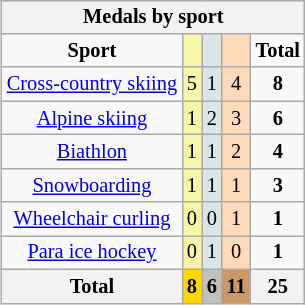<table class="wikitable" style="font-size:85%;float:right">
<tr style="background:#efefef;">
<th colspan=5>Medals by sport</th>
</tr>
<tr align=center>
<td><strong>Sport</strong></td>
<td style="background:#f7f6a8;"></td>
<td style="background:#dce5e5;"></td>
<td style="background:#ffdab9;"></td>
<td><strong>Total</strong></td>
</tr>
<tr align=center>
<td><a href='#'>Cross-country skiing</a></td>
<td style="background:#f7f6a8;">5</td>
<td style="background:#dce5e5;">1</td>
<td style="background:#ffdab9;">4</td>
<td><strong>8</strong></td>
</tr>
<tr align=center>
<td><a href='#'>Alpine skiing</a></td>
<td style="background:#f7f6a8;">1</td>
<td style="background:#dce5e5;">2</td>
<td style="background:#ffdab9;">3</td>
<td><strong>6</strong></td>
</tr>
<tr align=center>
<td><a href='#'>Biathlon</a></td>
<td style="background:#f7f6a8;">1</td>
<td style="background:#dce5e5;">1</td>
<td style="background:#ffdab9;">2</td>
<td><strong>4</strong></td>
</tr>
<tr align=center>
<td><a href='#'>Snowboarding</a></td>
<td style="background:#f7f6a8;">1</td>
<td style="background:#dce5e5;">1</td>
<td style="background:#ffdab9;">1</td>
<td><strong>3</strong></td>
</tr>
<tr align=center>
<td><a href='#'>Wheelchair curling</a></td>
<td style="background:#f7f6a8;">0</td>
<td style="background:#dce5e5;">0</td>
<td style="background:#ffdab9;">1</td>
<td><strong>1</strong></td>
</tr>
<tr align=center>
<td><a href='#'>Para ice hockey</a></td>
<td style="background:#f7f6a8;">0</td>
<td style="background:#dce5e5;">1</td>
<td style="background:#ffdab9;">0</td>
<td><strong>1</strong></td>
</tr>
<tr align=center>
<th>Total</th>
<th style="background:gold;">8</th>
<th style="background:silver;">6</th>
<th style="background:#c96;">11</th>
<th>25</th>
</tr>
</table>
